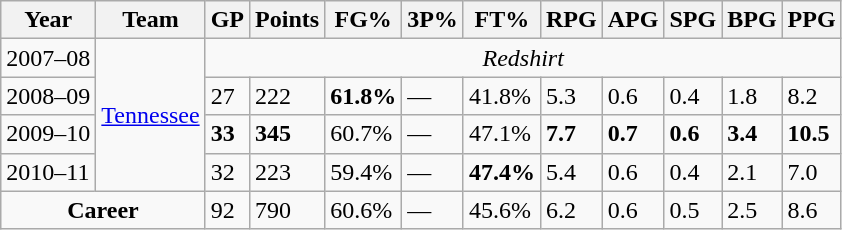<table class="wikitable sortable">
<tr>
<th>Year</th>
<th>Team</th>
<th>GP</th>
<th>Points</th>
<th>FG%</th>
<th>3P%</th>
<th>FT%</th>
<th>RPG</th>
<th>APG</th>
<th>SPG</th>
<th>BPG</th>
<th>PPG</th>
</tr>
<tr>
<td>2007–08</td>
<td rowspan=4><a href='#'>Tennessee</a></td>
<td colspan="10" align=center><em>Redshirt</em></td>
</tr>
<tr>
<td>2008–09</td>
<td>27</td>
<td>222</td>
<td><strong>61.8%</strong></td>
<td>—</td>
<td>41.8%</td>
<td>5.3</td>
<td>0.6</td>
<td>0.4</td>
<td>1.8</td>
<td>8.2</td>
</tr>
<tr>
<td>2009–10</td>
<td><strong>33</strong></td>
<td><strong>345</strong></td>
<td>60.7%</td>
<td>—</td>
<td>47.1%</td>
<td><strong>7.7</strong></td>
<td><strong>0.7</strong></td>
<td><strong>0.6</strong></td>
<td><strong>3.4</strong></td>
<td><strong>10.5</strong></td>
</tr>
<tr>
<td>2010–11</td>
<td>32</td>
<td>223</td>
<td>59.4%</td>
<td>—</td>
<td><strong>47.4%</strong></td>
<td>5.4</td>
<td>0.6</td>
<td>0.4</td>
<td>2.1</td>
<td>7.0</td>
</tr>
<tr class="sortbottom">
<td colspan=2 align=center><strong>Career</strong></td>
<td>92</td>
<td>790</td>
<td>60.6%</td>
<td>—</td>
<td>45.6%</td>
<td>6.2</td>
<td>0.6</td>
<td>0.5</td>
<td>2.5</td>
<td>8.6</td>
</tr>
</table>
